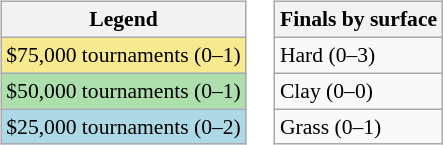<table>
<tr valign=top>
<td><br><table class=wikitable style="font-size:90%;">
<tr>
<th>Legend</th>
</tr>
<tr style="background:#f7e98e;">
<td>$75,000 tournaments (0–1)</td>
</tr>
<tr style="background:#addfad;">
<td>$50,000 tournaments (0–1)</td>
</tr>
<tr style="background:lightblue;">
<td>$25,000 tournaments (0–2)</td>
</tr>
</table>
</td>
<td><br><table class=wikitable style="font-size:90%;">
<tr>
<th>Finals by surface</th>
</tr>
<tr>
<td>Hard (0–3)</td>
</tr>
<tr>
<td>Clay (0–0)</td>
</tr>
<tr>
<td>Grass (0–1)</td>
</tr>
</table>
</td>
</tr>
</table>
